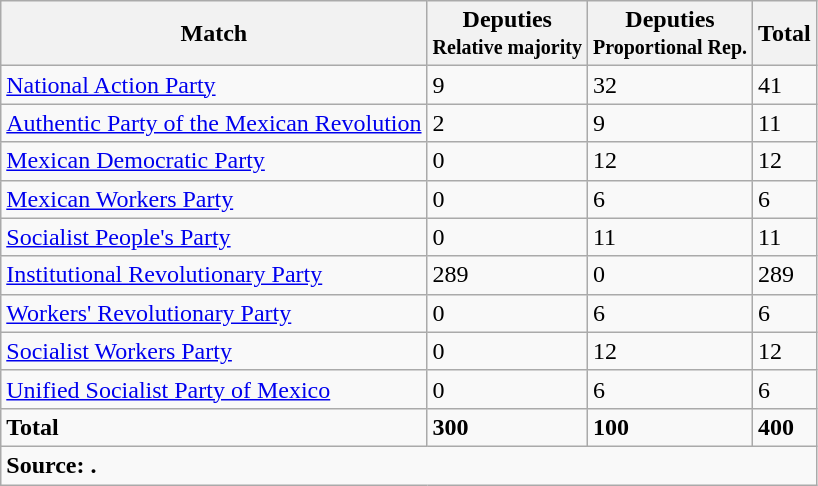<table class="wikitable">
<tr>
<th><strong>Match</strong></th>
<th><strong>Deputies<br><small>Relative majority</small></strong></th>
<th><strong>Deputies<br><small>Proportional Rep.</small></strong></th>
<th><strong>Total</strong></th>
</tr>
<tr>
<td><a href='#'>National Action Party</a></td>
<td>9</td>
<td>32</td>
<td>41</td>
</tr>
<tr>
<td><a href='#'>Authentic Party of the Mexican Revolution</a></td>
<td>2</td>
<td>9</td>
<td>11</td>
</tr>
<tr>
<td><a href='#'>Mexican Democratic Party</a></td>
<td>0</td>
<td>12</td>
<td>12</td>
</tr>
<tr>
<td><a href='#'>Mexican Workers Party</a></td>
<td>0</td>
<td>6</td>
<td>6</td>
</tr>
<tr>
<td><a href='#'>Socialist People's Party</a></td>
<td>0</td>
<td>11</td>
<td>11</td>
</tr>
<tr>
<td><a href='#'>Institutional Revolutionary Party</a></td>
<td>289</td>
<td>0</td>
<td>289</td>
</tr>
<tr>
<td><a href='#'>Workers' Revolutionary Party</a></td>
<td>0</td>
<td>6</td>
<td>6</td>
</tr>
<tr>
<td><a href='#'>Socialist Workers Party</a></td>
<td>0</td>
<td>12</td>
<td>12</td>
</tr>
<tr>
<td><a href='#'>Unified Socialist Party of Mexico</a></td>
<td>0</td>
<td>6</td>
<td>6</td>
</tr>
<tr>
<td><strong>Total</strong></td>
<td><strong>300</strong></td>
<td><strong>100</strong></td>
<td><strong>400</strong></td>
</tr>
<tr>
<td colspan="5"><strong>Source: .</strong></td>
</tr>
</table>
